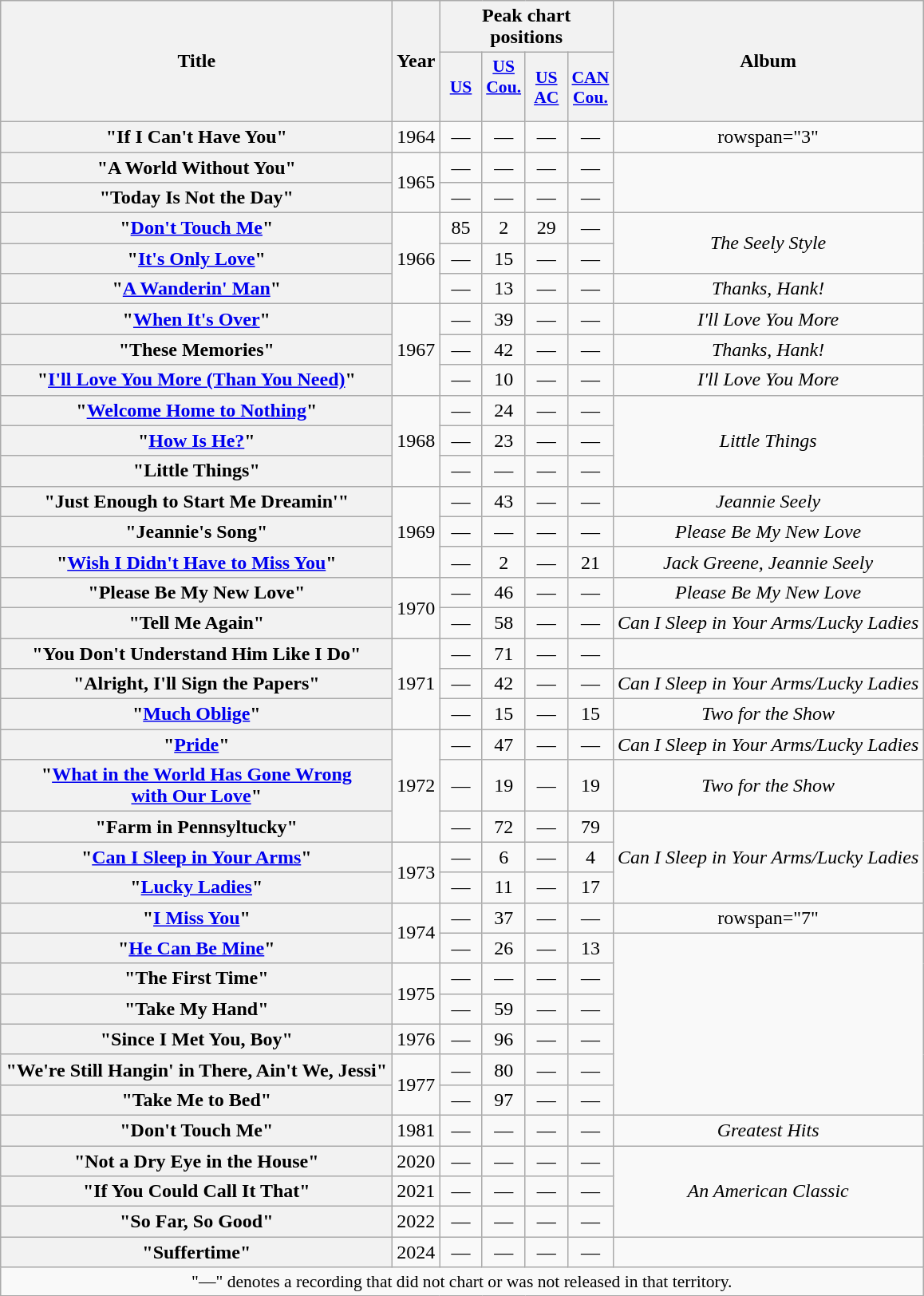<table class="wikitable plainrowheaders" style="text-align:center;" border="1">
<tr>
<th scope="col" rowspan="2" style="width:20em;">Title</th>
<th scope="col" rowspan="2">Year</th>
<th scope="col" colspan="4">Peak chart positions</th>
<th scope="col" rowspan="2">Album</th>
</tr>
<tr>
<th scope="col" style="width:2em;font-size:90%;"><a href='#'>US</a><br></th>
<th scope="col" style="width:2em;font-size:90%;"><a href='#'>US<br>Cou.</a><br><br></th>
<th scope="col" style="width:2em;font-size:90%;"><a href='#'>US<br>AC</a><br></th>
<th scope="col" style="width:2em;font-size:90%;"><a href='#'>CAN<br>Cou.</a><br></th>
</tr>
<tr>
<th scope="row">"If I Can't Have You"</th>
<td>1964</td>
<td>—</td>
<td>—</td>
<td>—</td>
<td>—</td>
<td>rowspan="3"</td>
</tr>
<tr>
<th scope="row">"A World Without You"</th>
<td rowspan="2">1965</td>
<td>—</td>
<td>—</td>
<td>—</td>
<td>—</td>
</tr>
<tr>
<th scope="row">"Today Is Not the Day"</th>
<td>—</td>
<td>—</td>
<td>—</td>
<td>—</td>
</tr>
<tr>
<th scope="row">"<a href='#'>Don't Touch Me</a>"</th>
<td rowspan="3">1966</td>
<td>85</td>
<td>2</td>
<td>29</td>
<td>—</td>
<td rowspan="2"><em>The Seely Style</em></td>
</tr>
<tr>
<th scope="row">"<a href='#'>It's Only Love</a>"</th>
<td>—</td>
<td>15</td>
<td>—</td>
<td>—</td>
</tr>
<tr>
<th scope="row">"<a href='#'>A Wanderin' Man</a>"</th>
<td>—</td>
<td>13</td>
<td>—</td>
<td>—</td>
<td><em>Thanks, Hank!</em></td>
</tr>
<tr>
<th scope="row">"<a href='#'>When It's Over</a>"</th>
<td rowspan="3">1967</td>
<td>—</td>
<td>39</td>
<td>—</td>
<td>—</td>
<td><em>I'll Love You More</em></td>
</tr>
<tr>
<th scope="row">"These Memories"</th>
<td>—</td>
<td>42</td>
<td>—</td>
<td>—</td>
<td><em>Thanks, Hank!</em></td>
</tr>
<tr>
<th scope="row">"<a href='#'>I'll Love You More (Than You Need)</a>"</th>
<td>—</td>
<td>10</td>
<td>—</td>
<td>—</td>
<td><em>I'll Love You More</em></td>
</tr>
<tr>
<th scope="row">"<a href='#'>Welcome Home to Nothing</a>"</th>
<td rowspan="3">1968</td>
<td>—</td>
<td>24</td>
<td>—</td>
<td>—</td>
<td rowspan="3"><em>Little Things</em></td>
</tr>
<tr>
<th scope="row">"<a href='#'>How Is He?</a>"</th>
<td>—</td>
<td>23</td>
<td>—</td>
<td>—</td>
</tr>
<tr>
<th scope="row">"Little Things"</th>
<td>—</td>
<td>—</td>
<td>—</td>
<td>—</td>
</tr>
<tr>
<th scope="row">"Just Enough to Start Me Dreamin'"</th>
<td rowspan="3">1969</td>
<td>—</td>
<td>43</td>
<td>—</td>
<td>—</td>
<td><em>Jeannie Seely</em></td>
</tr>
<tr>
<th scope="row">"Jeannie's Song"</th>
<td>—</td>
<td>—</td>
<td>—</td>
<td>—</td>
<td><em>Please Be My New Love</em></td>
</tr>
<tr>
<th scope="row">"<a href='#'>Wish I Didn't Have to Miss You</a>"<br></th>
<td>—</td>
<td>2</td>
<td>—</td>
<td>21</td>
<td><em>Jack Greene, Jeannie Seely</em></td>
</tr>
<tr>
<th scope="row">"Please Be My New Love"</th>
<td rowspan="2">1970</td>
<td>—</td>
<td>46</td>
<td>—</td>
<td>—</td>
<td><em>Please Be My New Love</em></td>
</tr>
<tr>
<th scope="row">"Tell Me Again"</th>
<td>—</td>
<td>58</td>
<td>—</td>
<td>—</td>
<td><em>Can I Sleep in Your Arms/Lucky Ladies</em></td>
</tr>
<tr>
<th scope="row">"You Don't Understand Him Like I Do"</th>
<td rowspan="3">1971</td>
<td>—</td>
<td>71</td>
<td>—</td>
<td>—</td>
<td></td>
</tr>
<tr>
<th scope="row">"Alright, I'll Sign the Papers"</th>
<td>—</td>
<td>42</td>
<td>—</td>
<td>—</td>
<td><em>Can I Sleep in Your Arms/Lucky Ladies</em></td>
</tr>
<tr>
<th scope="row">"<a href='#'>Much Oblige</a>" </th>
<td>—</td>
<td>15</td>
<td>—</td>
<td>15</td>
<td><em>Two for the Show</em></td>
</tr>
<tr>
<th scope="row">"<a href='#'>Pride</a>"</th>
<td rowspan="3">1972</td>
<td>—</td>
<td>47</td>
<td>—</td>
<td>—</td>
<td><em>Can I Sleep in Your Arms/Lucky Ladies</em></td>
</tr>
<tr>
<th scope="row">"<a href='#'>What in the World Has Gone Wrong<br>with Our Love</a>" </th>
<td>—</td>
<td>19</td>
<td>—</td>
<td>19</td>
<td><em>Two for the Show</em></td>
</tr>
<tr>
<th scope="row">"Farm in Pennsyltucky"</th>
<td>—</td>
<td>72</td>
<td>—</td>
<td>79</td>
<td rowspan="3"><em>Can I Sleep in Your Arms/Lucky Ladies</em></td>
</tr>
<tr>
<th scope="row">"<a href='#'>Can I Sleep in Your Arms</a>"</th>
<td rowspan="2">1973</td>
<td>—</td>
<td>6</td>
<td>—</td>
<td>4</td>
</tr>
<tr>
<th scope="row">"<a href='#'>Lucky Ladies</a>"</th>
<td>—</td>
<td>11</td>
<td>—</td>
<td>17</td>
</tr>
<tr>
<th scope="row">"<a href='#'>I Miss You</a>"</th>
<td rowspan="2">1974</td>
<td>—</td>
<td>37</td>
<td>—</td>
<td>—</td>
<td>rowspan="7"</td>
</tr>
<tr>
<th scope="row">"<a href='#'>He Can Be Mine</a>"</th>
<td>—</td>
<td>26</td>
<td>—</td>
<td>13</td>
</tr>
<tr>
<th scope="row">"The First Time"</th>
<td rowspan="2">1975</td>
<td>—</td>
<td>—</td>
<td>—</td>
<td>—</td>
</tr>
<tr>
<th scope="row">"Take My Hand"</th>
<td>—</td>
<td>59</td>
<td>—</td>
<td>—</td>
</tr>
<tr>
<th scope="row">"Since I Met You, Boy"</th>
<td>1976</td>
<td>—</td>
<td>96</td>
<td>—</td>
<td>—</td>
</tr>
<tr>
<th scope="row">"We're Still Hangin' in There, Ain't We, Jessi"</th>
<td rowspan="2">1977</td>
<td>—</td>
<td>80</td>
<td>—</td>
<td>—</td>
</tr>
<tr>
<th scope="row">"Take Me to Bed"</th>
<td>—</td>
<td>97</td>
<td>—</td>
<td>—</td>
</tr>
<tr>
<th scope="row">"Don't Touch Me" </th>
<td>1981</td>
<td>—</td>
<td>—</td>
<td>—</td>
<td>—</td>
<td><em>Greatest Hits</em></td>
</tr>
<tr>
<th scope="row">"Not a Dry Eye in the House"<br></th>
<td>2020</td>
<td>—</td>
<td>—</td>
<td>—</td>
<td>—</td>
<td rowspan="3"><em>An American Classic</em></td>
</tr>
<tr>
<th scope="row">"If You Could Call It That"<br></th>
<td>2021</td>
<td>—</td>
<td>—</td>
<td>—</td>
<td>—</td>
</tr>
<tr>
<th scope="row">"So Far, So Good"<br></th>
<td>2022</td>
<td>—</td>
<td>—</td>
<td>—</td>
<td>—</td>
</tr>
<tr>
<th scope="row">"Suffertime"</th>
<td>2024</td>
<td>—</td>
<td>—</td>
<td>—</td>
<td>—</td>
<td></td>
</tr>
<tr>
<td colspan="7" style="font-size:90%">"—" denotes a recording that did not chart or was not released in that territory.</td>
</tr>
</table>
